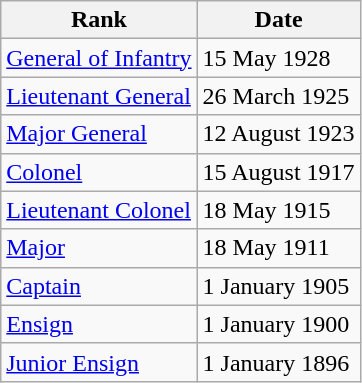<table class="wikitable">
<tr>
<th>Rank</th>
<th>Date</th>
</tr>
<tr>
<td><a href='#'>General of Infantry</a></td>
<td>15 May 1928</td>
</tr>
<tr>
<td><a href='#'>Lieutenant General</a></td>
<td>26 March 1925</td>
</tr>
<tr>
<td><a href='#'>Major General</a></td>
<td>12 August 1923</td>
</tr>
<tr>
<td><a href='#'>Colonel</a></td>
<td>15 August 1917</td>
</tr>
<tr>
<td><a href='#'>Lieutenant Colonel</a></td>
<td>18 May 1915</td>
</tr>
<tr>
<td><a href='#'>Major</a></td>
<td>18 May 1911</td>
</tr>
<tr>
<td><a href='#'>Captain</a></td>
<td>1 January 1905</td>
</tr>
<tr>
<td><a href='#'>Ensign</a></td>
<td>1 January 1900</td>
</tr>
<tr>
<td><a href='#'>Junior Ensign</a></td>
<td>1 January 1896</td>
</tr>
</table>
